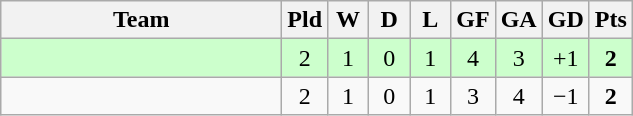<table class="wikitable" style="text-align:center;">
<tr>
<th width=180>Team</th>
<th width=20>Pld</th>
<th width=20>W</th>
<th width=20>D</th>
<th width=20>L</th>
<th width=20>GF</th>
<th width=20>GA</th>
<th width=20>GD</th>
<th width=20>Pts</th>
</tr>
<tr bgcolor="ccffcc">
<td align="left"></td>
<td>2</td>
<td>1</td>
<td>0</td>
<td>1</td>
<td>4</td>
<td>3</td>
<td>+1</td>
<td><strong>2</strong></td>
</tr>
<tr>
<td align="left"></td>
<td>2</td>
<td>1</td>
<td>0</td>
<td>1</td>
<td>3</td>
<td>4</td>
<td>−1</td>
<td><strong>2</strong></td>
</tr>
</table>
